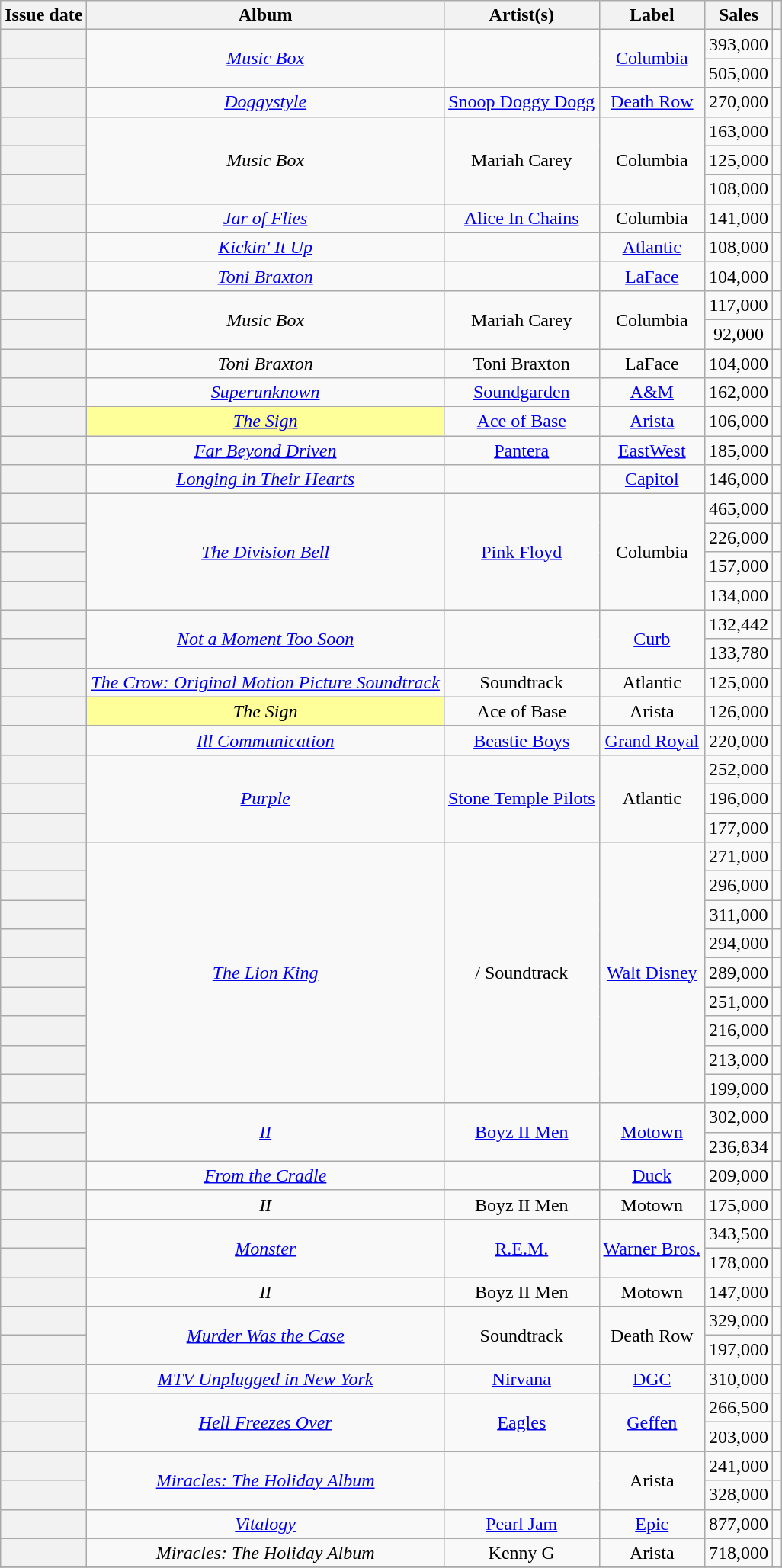<table class="wikitable sortable plainrowheaders" style="text-align: center">
<tr>
<th scope=col>Issue date</th>
<th scope=col>Album</th>
<th scope=col>Artist(s)</th>
<th scope=col>Label</th>
<th scope=col>Sales</th>
<th scope=col class="unsortable"></th>
</tr>
<tr>
<th scope="row"></th>
<td style="text-align: center;" rowspan=2><em><a href='#'>Music Box</a></em></td>
<td style="text-align: center;" rowspan=2></td>
<td style="text-align: center;" rowspan=2><a href='#'>Columbia</a></td>
<td style="text-align: center;">393,000</td>
<td></td>
</tr>
<tr>
<th scope="row"></th>
<td style="text-align: center;">505,000</td>
<td></td>
</tr>
<tr>
<th scope="row"></th>
<td style="text-align: center;"><em><a href='#'>Doggystyle</a></em></td>
<td style="text-align: center;"><a href='#'>Snoop Doggy Dogg</a></td>
<td style="text-align: center;"><a href='#'>Death Row</a></td>
<td style="text-align: center;">270,000</td>
<td></td>
</tr>
<tr>
<th scope="row"></th>
<td style="text-align: center;" rowspan=3><em>Music Box</em></td>
<td style="text-align: center;" rowspan=3 data-sort-value="Carey, Mariah">Mariah Carey</td>
<td style="text-align: center;" rowspan=3>Columbia</td>
<td style="text-align: center;">163,000</td>
<td></td>
</tr>
<tr>
<th scope="row"></th>
<td style="text-align: center;">125,000</td>
<td></td>
</tr>
<tr>
<th scope="row"></th>
<td style="text-align: center;">108,000</td>
<td></td>
</tr>
<tr>
<th scope="row"></th>
<td style="text-align: center;"><em><a href='#'>Jar of Flies</a></em></td>
<td style="text-align: center;"><a href='#'>Alice In Chains</a></td>
<td style="text-align: center;">Columbia</td>
<td style="text-align: center;">141,000</td>
<td></td>
</tr>
<tr>
<th scope="row"></th>
<td style="text-align: center;"><em><a href='#'>Kickin' It Up</a></em></td>
<td style="text-align: center;"></td>
<td style="text-align: center;"><a href='#'>Atlantic</a></td>
<td style="text-align: center;">108,000</td>
<td></td>
</tr>
<tr>
<th scope="row"></th>
<td style="text-align: center;"><em><a href='#'>Toni Braxton</a></em></td>
<td style="text-align: center;"></td>
<td style="text-align: center;"><a href='#'>LaFace</a></td>
<td style="text-align: center;">104,000</td>
<td></td>
</tr>
<tr>
<th scope="row"></th>
<td style="text-align: center;" rowspan=2><em>Music Box</em></td>
<td style="text-align: center;" rowspan=2 data-sort-value="Carey, Mariah">Mariah Carey</td>
<td style="text-align: center;" rowspan=2>Columbia</td>
<td style="text-align: center;">117,000</td>
<td></td>
</tr>
<tr>
<th scope="row"></th>
<td style="text-align: center;">92,000</td>
<td></td>
</tr>
<tr>
<th scope="row"></th>
<td style="text-align: center;"><em>Toni Braxton</em></td>
<td style="text-align: center;" data-sort-value="Braxton, Toni">Toni Braxton</td>
<td style="text-align: center;">LaFace</td>
<td style="text-align: center;">104,000</td>
<td></td>
</tr>
<tr>
<th scope="row"></th>
<td style="text-align: center;"><em><a href='#'>Superunknown</a></em></td>
<td style="text-align: center;"><a href='#'>Soundgarden</a></td>
<td style="text-align: center;"><a href='#'>A&M</a></td>
<td style="text-align: center;">162,000</td>
<td></td>
</tr>
<tr>
<th scope="row"></th>
<td bgcolor=#FFFF99 style="text-align: center;"><em><a href='#'>The Sign</a></em> </td>
<td style="text-align: center;"><a href='#'>Ace of Base</a></td>
<td style="text-align: center;"><a href='#'>Arista</a></td>
<td style="text-align: center;">106,000</td>
<td></td>
</tr>
<tr>
<th scope="row"></th>
<td style="text-align: center;"><em><a href='#'>Far Beyond Driven</a></em></td>
<td style="text-align: center;"><a href='#'>Pantera</a></td>
<td style="text-align: center;"><a href='#'>EastWest</a></td>
<td style="text-align: center;">185,000</td>
<td></td>
</tr>
<tr>
<th scope="row"></th>
<td style="text-align: center;"><em><a href='#'>Longing in Their Hearts</a></em></td>
<td style="text-align: center;"></td>
<td style="text-align: center;"><a href='#'>Capitol</a></td>
<td style="text-align: center;">146,000</td>
<td></td>
</tr>
<tr>
<th scope="row"></th>
<td style="text-align: center;" rowspan=4><em><a href='#'>The Division Bell</a></em></td>
<td style="text-align: center;" rowspan=4><a href='#'>Pink Floyd</a></td>
<td style="text-align: center;" rowspan=4>Columbia</td>
<td style="text-align: center;">465,000</td>
<td></td>
</tr>
<tr>
<th scope="row"></th>
<td style="text-align: center;">226,000</td>
<td></td>
</tr>
<tr>
<th scope="row"></th>
<td style="text-align: center;">157,000</td>
<td></td>
</tr>
<tr>
<th scope="row"></th>
<td style="text-align: center;">134,000</td>
<td></td>
</tr>
<tr>
<th scope="row"></th>
<td style="text-align: center;" rowspan=2><em><a href='#'>Not a Moment Too Soon</a></em></td>
<td style="text-align: center;" rowspan=2></td>
<td style="text-align: center;" rowspan=2><a href='#'>Curb</a></td>
<td style="text-align: center;">132,442</td>
<td></td>
</tr>
<tr>
<th scope="row"></th>
<td style="text-align: center;">133,780</td>
<td></td>
</tr>
<tr>
<th scope="row"></th>
<td style="text-align: center;"><em><a href='#'>The Crow: Original Motion Picture Soundtrack</a></em></td>
<td style="text-align: center;">Soundtrack</td>
<td style="text-align: center;">Atlantic</td>
<td style="text-align: center;">125,000</td>
<td></td>
</tr>
<tr>
<th scope="row"></th>
<td bgcolor=#FFFF99 style="text-align: center;"><em>The Sign</em> </td>
<td style="text-align: center;">Ace of Base</td>
<td style="text-align: center;">Arista</td>
<td style="text-align: center;">126,000</td>
<td></td>
</tr>
<tr>
<th scope="row"></th>
<td style="text-align: center;"><em><a href='#'>Ill Communication</a></em></td>
<td style="text-align: center;"><a href='#'>Beastie Boys</a></td>
<td style="text-align: center;"><a href='#'>Grand Royal</a></td>
<td style="text-align: center;">220,000</td>
<td></td>
</tr>
<tr>
<th scope="row"></th>
<td style="text-align: center;" rowspan=3><em><a href='#'>Purple</a></em></td>
<td style="text-align: center;" rowspan=3><a href='#'>Stone Temple Pilots</a></td>
<td style="text-align: center;" rowspan=3>Atlantic</td>
<td style="text-align: center;">252,000</td>
<td></td>
</tr>
<tr>
<th scope="row"></th>
<td style="text-align: center;">196,000</td>
<td></td>
</tr>
<tr>
<th scope="row"></th>
<td style="text-align: center;">177,000</td>
<td></td>
</tr>
<tr>
<th scope="row"></th>
<td style="text-align:center;" rowspan=9><em><a href='#'>The Lion King</a></em></td>
<td style="text-align: center;" rowspan=9> / Soundtrack</td>
<td style="text-align: center;" rowspan=9><a href='#'>Walt Disney</a></td>
<td style="text-align: center;">271,000</td>
<td></td>
</tr>
<tr>
<th scope="row"></th>
<td style="text-align: center;">296,000</td>
<td></td>
</tr>
<tr>
<th scope="row"></th>
<td style="text-align: center;">311,000</td>
<td></td>
</tr>
<tr>
<th scope="row"></th>
<td style="text-align: center;">294,000</td>
<td></td>
</tr>
<tr>
<th scope="row"></th>
<td style="text-align: center;">289,000</td>
<td></td>
</tr>
<tr>
<th scope="row"></th>
<td style="text-align: center;">251,000</td>
<td></td>
</tr>
<tr>
<th scope="row"></th>
<td style="text-align: center;">216,000</td>
<td></td>
</tr>
<tr>
<th scope="row"></th>
<td style="text-align: center;">213,000</td>
<td></td>
</tr>
<tr>
<th scope="row"></th>
<td style="text-align: center;">199,000</td>
<td></td>
</tr>
<tr>
<th scope="row"></th>
<td style="text-align: center;" rowspan=2><em><a href='#'>II</a></em></td>
<td style="text-align: center;" rowspan=2><a href='#'>Boyz II Men</a></td>
<td style="text-align: center;" rowspan=2><a href='#'>Motown</a></td>
<td style="text-align: center;">302,000</td>
<td></td>
</tr>
<tr>
<th scope="row"></th>
<td style="text-align: center;">236,834</td>
<td></td>
</tr>
<tr>
<th scope="row"></th>
<td style="text-align: center;"><em><a href='#'>From the Cradle</a></em></td>
<td style="text-align: center;"></td>
<td style="text-align: center;"><a href='#'>Duck</a></td>
<td style="text-align: center;">209,000</td>
<td></td>
</tr>
<tr>
<th scope="row"></th>
<td style="text-align: center;"><em>II</em></td>
<td style="text-align: center;">Boyz II Men</td>
<td style="text-align: center;">Motown</td>
<td style="text-align: center;">175,000</td>
<td></td>
</tr>
<tr>
<th scope="row"></th>
<td style="text-align: center;" rowspan=2><em><a href='#'>Monster</a></em></td>
<td style="text-align: center;" rowspan=2><a href='#'>R.E.M.</a></td>
<td style="text-align: center;" rowspan=2><a href='#'>Warner Bros.</a></td>
<td style="text-align: center;">343,500</td>
<td></td>
</tr>
<tr>
<th scope="row"></th>
<td style="text-align: center;">178,000</td>
<td></td>
</tr>
<tr>
<th scope="row"></th>
<td style="text-align: center;"><em>II</em></td>
<td style="text-align: center;">Boyz II Men</td>
<td style="text-align: center;">Motown</td>
<td style="text-align: center;">147,000</td>
<td></td>
</tr>
<tr>
<th scope="row"></th>
<td style="text-align: center;" rowspan=2><em><a href='#'>Murder Was the Case</a></em></td>
<td style="text-align: center;" rowspan=2>Soundtrack</td>
<td style="text-align: center;" rowspan=2>Death Row</td>
<td style="text-align: center;">329,000</td>
<td></td>
</tr>
<tr>
<th scope="row"></th>
<td style="text-align: center;">197,000</td>
<td></td>
</tr>
<tr>
<th scope="row"></th>
<td style="text-align: center;"><em><a href='#'>MTV Unplugged in New York</a></em></td>
<td style="text-align: center;"><a href='#'>Nirvana</a></td>
<td style="text-align: center;"><a href='#'>DGC</a></td>
<td style="text-align: center;">310,000</td>
<td></td>
</tr>
<tr>
<th scope="row"></th>
<td style="text-align: center;" rowspan=2><em><a href='#'>Hell Freezes Over</a></em></td>
<td style="text-align: center;" rowspan=2><a href='#'>Eagles</a></td>
<td style="text-align: center;" rowspan=2><a href='#'>Geffen</a></td>
<td style="text-align: center;">266,500</td>
<td></td>
</tr>
<tr>
<th scope="row"></th>
<td style="text-align: center;">203,000</td>
<td></td>
</tr>
<tr>
<th scope="row"></th>
<td style="text-align: center;" rowspan=2><em><a href='#'>Miracles: The Holiday Album</a></em></td>
<td style="text-align: center;" rowspan=2></td>
<td style="text-align: center;" rowspan=2>Arista</td>
<td style="text-align: center;">241,000</td>
<td></td>
</tr>
<tr>
<th scope="row"></th>
<td style="text-align: center;">328,000</td>
<td></td>
</tr>
<tr>
<th scope="row"></th>
<td style="text-align: center;"><em><a href='#'>Vitalogy</a></em></td>
<td style="text-align: center;"><a href='#'>Pearl Jam</a></td>
<td style="text-align: center;"><a href='#'>Epic</a></td>
<td style="text-align: center;">877,000</td>
<td></td>
</tr>
<tr>
<th scope="row"></th>
<td style="text-align: center;"><em>Miracles: The Holiday Album</em></td>
<td style="text-align: center;" data-sort-value="G, Kenny">Kenny G</td>
<td style="text-align: center;">Arista</td>
<td style="text-align: center;">718,000</td>
<td></td>
</tr>
<tr>
</tr>
</table>
